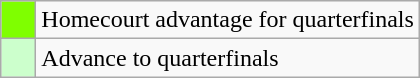<table class="wikitable">
<tr>
<td style="background:#7fff00;">    </td>
<td>Homecourt advantage for quarterfinals</td>
</tr>
<tr>
<td style="background:#ccffcc;">    </td>
<td>Advance to quarterfinals</td>
</tr>
</table>
